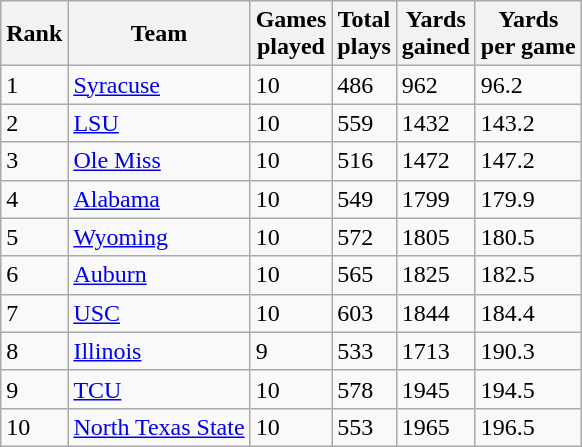<table class="wikitable sortable">
<tr>
<th>Rank</th>
<th>Team</th>
<th>Games<br>played</th>
<th>Total<br>plays</th>
<th>Yards<br>gained</th>
<th>Yards<br>per game</th>
</tr>
<tr>
<td>1</td>
<td><a href='#'>Syracuse</a></td>
<td>10</td>
<td>486</td>
<td>962</td>
<td>96.2</td>
</tr>
<tr>
<td>2</td>
<td><a href='#'>LSU</a></td>
<td>10</td>
<td>559</td>
<td>1432</td>
<td>143.2</td>
</tr>
<tr>
<td>3</td>
<td><a href='#'>Ole Miss</a></td>
<td>10</td>
<td>516</td>
<td>1472</td>
<td>147.2</td>
</tr>
<tr>
<td>4</td>
<td><a href='#'>Alabama</a></td>
<td>10</td>
<td>549</td>
<td>1799</td>
<td>179.9</td>
</tr>
<tr>
<td>5</td>
<td><a href='#'>Wyoming</a></td>
<td>10</td>
<td>572</td>
<td>1805</td>
<td>180.5</td>
</tr>
<tr>
<td>6</td>
<td><a href='#'>Auburn</a></td>
<td>10</td>
<td>565</td>
<td>1825</td>
<td>182.5</td>
</tr>
<tr>
<td>7</td>
<td><a href='#'>USC</a></td>
<td>10</td>
<td>603</td>
<td>1844</td>
<td>184.4</td>
</tr>
<tr>
<td>8</td>
<td><a href='#'>Illinois</a></td>
<td>9</td>
<td>533</td>
<td>1713</td>
<td>190.3</td>
</tr>
<tr>
<td>9</td>
<td><a href='#'>TCU</a></td>
<td>10</td>
<td>578</td>
<td>1945</td>
<td>194.5</td>
</tr>
<tr>
<td>10</td>
<td><a href='#'>North Texas State</a></td>
<td>10</td>
<td>553</td>
<td>1965</td>
<td>196.5</td>
</tr>
</table>
